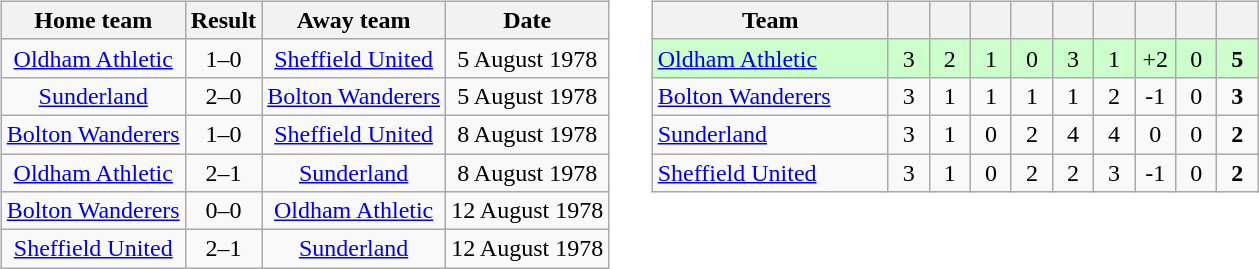<table>
<tr>
<td valign="top"><br><table class="wikitable" style="text-align: center">
<tr>
<th>Home team</th>
<th>Result</th>
<th>Away team</th>
<th>Date</th>
</tr>
<tr>
<td><a href='#'>Oldham Athletic</a></td>
<td>1–0</td>
<td><a href='#'>Sheffield United</a></td>
<td>5 August 1978</td>
</tr>
<tr>
<td><a href='#'>Sunderland</a></td>
<td>2–0</td>
<td><a href='#'>Bolton Wanderers</a></td>
<td>5 August 1978</td>
</tr>
<tr>
<td><a href='#'>Bolton Wanderers</a></td>
<td>1–0</td>
<td><a href='#'>Sheffield United</a></td>
<td>8 August 1978</td>
</tr>
<tr>
<td><a href='#'>Oldham Athletic</a></td>
<td>2–1</td>
<td><a href='#'>Sunderland</a></td>
<td>8 August 1978</td>
</tr>
<tr>
<td><a href='#'>Bolton Wanderers</a></td>
<td>0–0</td>
<td><a href='#'>Oldham Athletic</a></td>
<td>12 August 1978</td>
</tr>
<tr>
<td><a href='#'>Sheffield United</a></td>
<td>2–1</td>
<td><a href='#'>Sunderland</a></td>
<td>12 August 1978</td>
</tr>
</table>
</td>
<td width="1"> </td>
<td valign="top"><br><table class="wikitable" style="text-align:center">
<tr>
<th width=150>Team</th>
<th width=20></th>
<th width=20></th>
<th width=20></th>
<th width=20></th>
<th width=20></th>
<th width=20></th>
<th width=20></th>
<th width=20></th>
<th width=20></th>
</tr>
<tr bgcolor="#ccffcc">
<td align="left"><a href='#'>Oldham Athletic</a></td>
<td>3</td>
<td>2</td>
<td>1</td>
<td>0</td>
<td>3</td>
<td>1</td>
<td>+2</td>
<td>0</td>
<td><strong>5</strong></td>
</tr>
<tr>
<td align="left"><a href='#'>Bolton Wanderers</a></td>
<td>3</td>
<td>1</td>
<td>1</td>
<td>1</td>
<td>1</td>
<td>2</td>
<td>-1</td>
<td>0</td>
<td><strong>3</strong></td>
</tr>
<tr>
<td align="left"><a href='#'>Sunderland</a></td>
<td>3</td>
<td>1</td>
<td>0</td>
<td>2</td>
<td>4</td>
<td>4</td>
<td>0</td>
<td>0</td>
<td><strong>2</strong></td>
</tr>
<tr>
<td align="left"><a href='#'>Sheffield United</a></td>
<td>3</td>
<td>1</td>
<td>0</td>
<td>2</td>
<td>2</td>
<td>3</td>
<td>-1</td>
<td>0</td>
<td><strong>2</strong></td>
</tr>
</table>
</td>
</tr>
</table>
